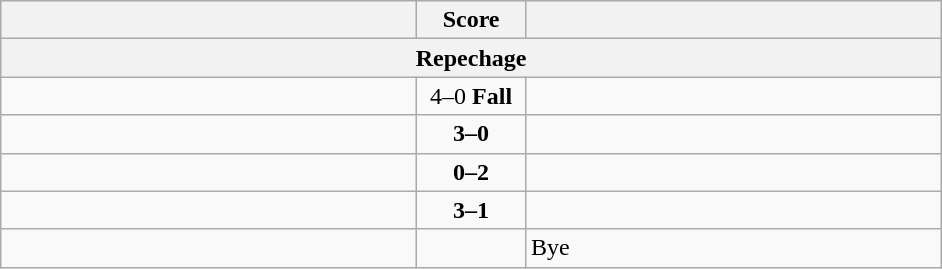<table class="wikitable" style="text-align: left;">
<tr>
<th align="right" width="270"></th>
<th width="65">Score</th>
<th align="left" width="270"></th>
</tr>
<tr>
<th colspan="3">Repechage</th>
</tr>
<tr>
<td><strong></strong></td>
<td align=center>4–0 <strong>Fall</strong></td>
<td></td>
</tr>
<tr>
<td><strong></strong></td>
<td align=center><strong>3–0</strong></td>
<td></td>
</tr>
<tr>
<td></td>
<td align=center><strong>0–2</strong></td>
<td><strong></strong></td>
</tr>
<tr>
<td><strong></strong></td>
<td align=center><strong>3–1</strong></td>
<td></td>
</tr>
<tr>
<td><strong></strong></td>
<td align=center></td>
<td>Bye</td>
</tr>
</table>
